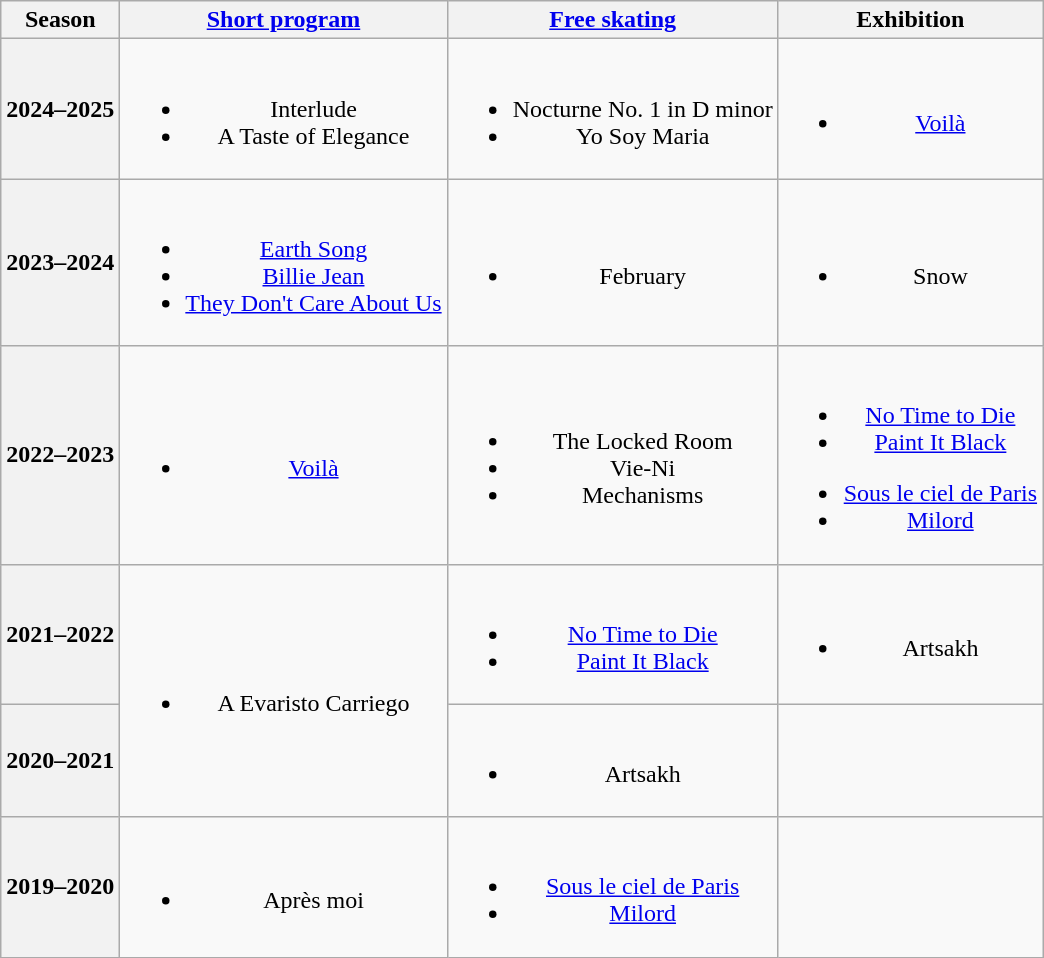<table class=wikitable style=text-align:center>
<tr>
<th>Season</th>
<th><a href='#'>Short program</a></th>
<th><a href='#'>Free skating</a></th>
<th>Exhibition</th>
</tr>
<tr>
<th>2024–2025 <br> </th>
<td><br><ul><li>Interlude <br> </li><li>A Taste of Elegance <br> </li></ul></td>
<td><br><ul><li>Nocturne No. 1 in D minor <br> </li><li>Yo Soy Maria <br> </li></ul></td>
<td><br><ul><li><a href='#'>Voilà</a> <br> </li></ul></td>
</tr>
<tr>
<th>2023–2024 <br> </th>
<td><br><ul><li><a href='#'>Earth Song</a></li><li><a href='#'>Billie Jean</a></li><li><a href='#'>They Don't Care About Us</a> <br> </li></ul></td>
<td><br><ul><li>February <br> </li></ul></td>
<td><br><ul><li>Snow <br> </li></ul></td>
</tr>
<tr>
<th>2022–2023 <br> </th>
<td><br><ul><li><a href='#'>Voilà</a> <br> </li></ul></td>
<td><br><ul><li>The Locked Room <br> </li><li>Vie-Ni <br> </li><li>Mechanisms <br> </li></ul></td>
<td><br><ul><li><a href='#'>No Time to Die</a> <br> </li><li><a href='#'>Paint It Black</a><br> </li></ul><ul><li><a href='#'>Sous le ciel de Paris</a></li><li><a href='#'>Milord</a> <br> </li></ul></td>
</tr>
<tr>
<th>2021–2022<br></th>
<td rowspan="2"><br><ul><li>A Evaristo Carriego <br> </li></ul></td>
<td><br><ul><li><a href='#'>No Time to Die</a> <br> </li><li><a href='#'>Paint It Black</a><br> </li></ul></td>
<td><br><ul><li>Artsakh<br> </li></ul></td>
</tr>
<tr>
<th>2020–2021<br></th>
<td><br><ul><li>Artsakh<br> </li></ul></td>
</tr>
<tr>
<th>2019–2020 <br> </th>
<td><br><ul><li>Après moi <br> </li></ul></td>
<td><br><ul><li><a href='#'>Sous le ciel de Paris</a></li><li><a href='#'>Milord</a> <br> </li></ul></td>
<td></td>
</tr>
</table>
